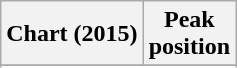<table class="wikitable sortable plainrowheaders">
<tr>
<th>Chart (2015)</th>
<th>Peak<br>position</th>
</tr>
<tr>
</tr>
<tr>
</tr>
<tr>
</tr>
</table>
